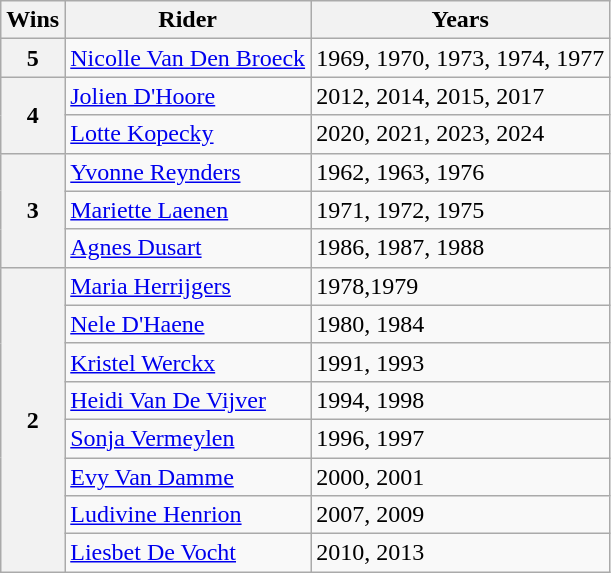<table class="wikitable" style="text-align:left;">
<tr>
<th>Wins</th>
<th>Rider</th>
<th>Years</th>
</tr>
<tr>
<th>5</th>
<td><a href='#'>Nicolle Van Den Broeck</a></td>
<td>1969, 1970, 1973, 1974, 1977</td>
</tr>
<tr>
<th rowspan="2">4</th>
<td><a href='#'>Jolien D'Hoore</a></td>
<td>2012, 2014, 2015, 2017</td>
</tr>
<tr>
<td><a href='#'>Lotte Kopecky</a></td>
<td>2020, 2021, 2023, 2024</td>
</tr>
<tr>
<th rowspan="3">3</th>
<td><a href='#'>Yvonne Reynders</a></td>
<td>1962, 1963, 1976</td>
</tr>
<tr>
<td><a href='#'>Mariette Laenen</a></td>
<td>1971, 1972, 1975</td>
</tr>
<tr>
<td><a href='#'>Agnes Dusart</a></td>
<td>1986, 1987, 1988</td>
</tr>
<tr>
<th rowspan="8">2</th>
<td><a href='#'>Maria Herrijgers</a></td>
<td>1978,1979</td>
</tr>
<tr>
<td><a href='#'>Nele D'Haene</a></td>
<td>1980,	1984</td>
</tr>
<tr>
<td><a href='#'>Kristel Werckx</a></td>
<td>1991, 1993</td>
</tr>
<tr>
<td><a href='#'>Heidi Van De Vijver</a></td>
<td>1994, 1998</td>
</tr>
<tr>
<td><a href='#'>Sonja Vermeylen</a></td>
<td>1996, 1997</td>
</tr>
<tr>
<td><a href='#'>Evy Van Damme</a></td>
<td>2000, 2001</td>
</tr>
<tr>
<td><a href='#'>Ludivine Henrion</a></td>
<td>2007,	2009</td>
</tr>
<tr>
<td><a href='#'>Liesbet De Vocht</a></td>
<td>2010,	2013</td>
</tr>
</table>
